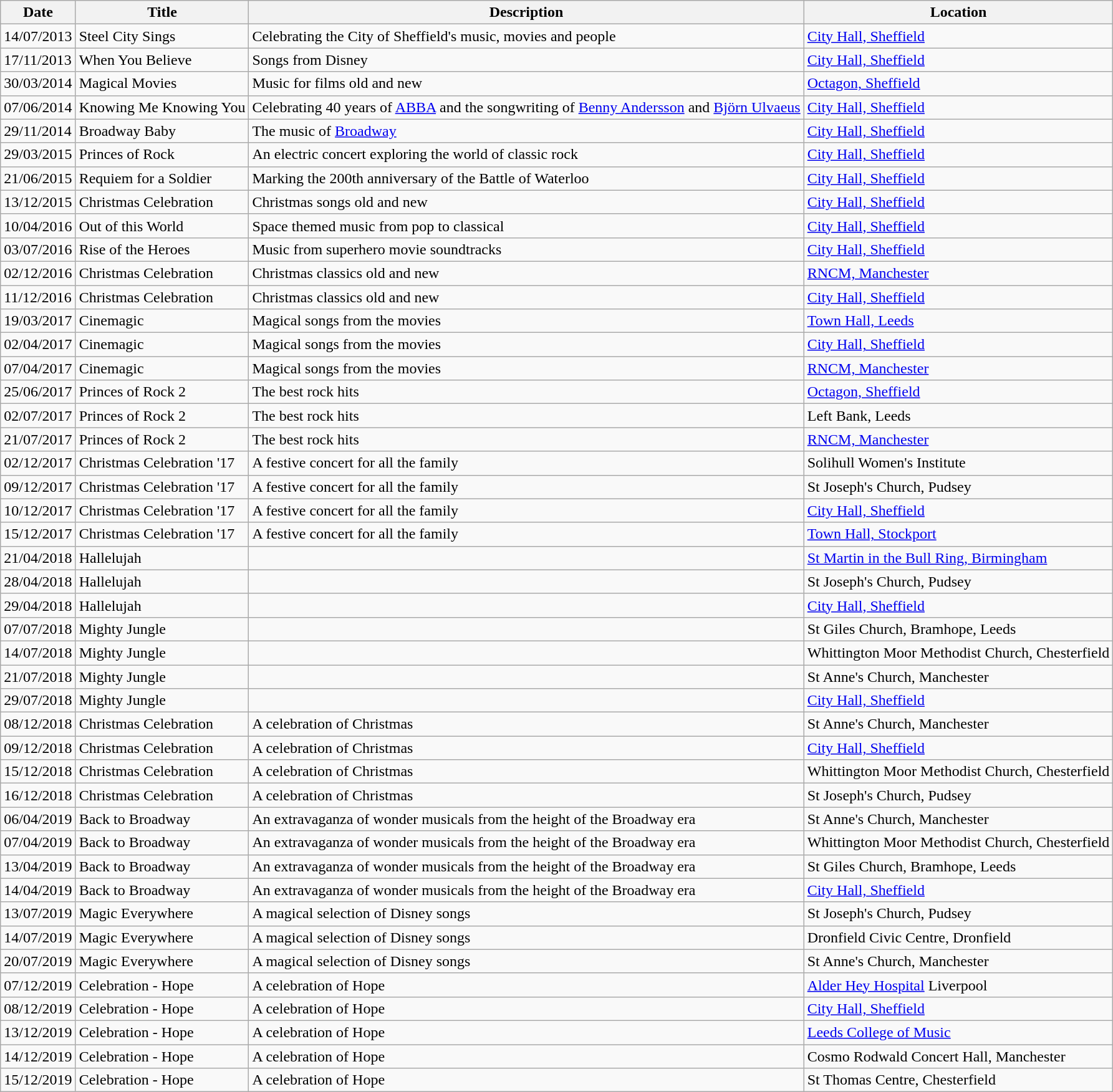<table class="wikitable">
<tr>
<th>Date</th>
<th>Title</th>
<th>Description</th>
<th>Location</th>
</tr>
<tr>
<td>14/07/2013</td>
<td>Steel City Sings</td>
<td>Celebrating the City of Sheffield's music, movies and people</td>
<td><a href='#'>City Hall, Sheffield</a></td>
</tr>
<tr>
<td>17/11/2013</td>
<td>When You Believe</td>
<td>Songs from Disney</td>
<td><a href='#'>City Hall, Sheffield</a></td>
</tr>
<tr>
<td>30/03/2014</td>
<td>Magical Movies</td>
<td>Music for films old and new</td>
<td><a href='#'>Octagon, Sheffield</a></td>
</tr>
<tr>
<td>07/06/2014</td>
<td>Knowing Me Knowing You</td>
<td>Celebrating 40 years of <a href='#'>ABBA</a> and the songwriting of <a href='#'>Benny Andersson</a> and <a href='#'>Björn Ulvaeus</a></td>
<td><a href='#'>City Hall, Sheffield</a></td>
</tr>
<tr>
<td>29/11/2014</td>
<td>Broadway Baby</td>
<td>The music of <a href='#'>Broadway</a></td>
<td><a href='#'>City Hall, Sheffield</a></td>
</tr>
<tr>
<td>29/03/2015</td>
<td>Princes of Rock</td>
<td>An electric concert exploring the world of classic rock</td>
<td><a href='#'>City Hall, Sheffield</a></td>
</tr>
<tr>
<td>21/06/2015</td>
<td>Requiem for a Soldier</td>
<td>Marking the 200th anniversary of the Battle of Waterloo</td>
<td><a href='#'>City Hall, Sheffield</a></td>
</tr>
<tr>
<td>13/12/2015</td>
<td>Christmas Celebration</td>
<td>Christmas songs old and new</td>
<td><a href='#'>City Hall, Sheffield</a></td>
</tr>
<tr>
<td>10/04/2016</td>
<td>Out of this World</td>
<td>Space themed music from pop to classical</td>
<td><a href='#'>City Hall, Sheffield</a></td>
</tr>
<tr>
<td>03/07/2016</td>
<td>Rise of the Heroes</td>
<td>Music from superhero movie soundtracks</td>
<td><a href='#'>City Hall, Sheffield</a></td>
</tr>
<tr>
<td>02/12/2016</td>
<td>Christmas Celebration</td>
<td>Christmas classics old and new</td>
<td><a href='#'>RNCM, Manchester</a></td>
</tr>
<tr>
<td>11/12/2016</td>
<td>Christmas Celebration</td>
<td>Christmas classics old and new</td>
<td><a href='#'>City Hall, Sheffield</a></td>
</tr>
<tr>
<td>19/03/2017</td>
<td>Cinemagic</td>
<td>Magical songs from the movies</td>
<td><a href='#'>Town Hall, Leeds</a></td>
</tr>
<tr>
<td>02/04/2017</td>
<td>Cinemagic</td>
<td>Magical songs from the movies</td>
<td><a href='#'>City Hall, Sheffield</a></td>
</tr>
<tr>
<td>07/04/2017</td>
<td>Cinemagic</td>
<td>Magical songs from the movies</td>
<td><a href='#'>RNCM, Manchester</a></td>
</tr>
<tr>
<td>25/06/2017</td>
<td>Princes of Rock 2</td>
<td>The best rock hits</td>
<td><a href='#'>Octagon, Sheffield</a></td>
</tr>
<tr>
<td>02/07/2017</td>
<td>Princes of Rock 2</td>
<td>The best rock hits</td>
<td>Left Bank, Leeds</td>
</tr>
<tr>
<td>21/07/2017</td>
<td>Princes of Rock 2</td>
<td>The best rock hits</td>
<td><a href='#'>RNCM, Manchester</a></td>
</tr>
<tr>
<td>02/12/2017</td>
<td>Christmas Celebration '17</td>
<td>A festive concert for all the family</td>
<td>Solihull Women's Institute</td>
</tr>
<tr>
<td>09/12/2017</td>
<td>Christmas Celebration '17</td>
<td>A festive concert for all the family</td>
<td>St Joseph's Church, Pudsey</td>
</tr>
<tr>
<td>10/12/2017</td>
<td>Christmas Celebration '17</td>
<td>A festive concert for all the family</td>
<td><a href='#'>City Hall, Sheffield</a></td>
</tr>
<tr>
<td>15/12/2017</td>
<td>Christmas Celebration '17</td>
<td>A festive concert for all the family</td>
<td><a href='#'>Town Hall, Stockport</a></td>
</tr>
<tr>
<td>21/04/2018</td>
<td>Hallelujah</td>
<td></td>
<td><a href='#'> St Martin in the Bull Ring, Birmingham</a></td>
</tr>
<tr>
<td>28/04/2018</td>
<td>Hallelujah</td>
<td></td>
<td>St Joseph's Church, Pudsey</td>
</tr>
<tr>
<td>29/04/2018</td>
<td>Hallelujah</td>
<td></td>
<td><a href='#'>City Hall, Sheffield</a></td>
</tr>
<tr>
<td>07/07/2018</td>
<td>Mighty Jungle</td>
<td></td>
<td>St Giles Church, Bramhope, Leeds</td>
</tr>
<tr>
<td>14/07/2018</td>
<td>Mighty Jungle</td>
<td></td>
<td>Whittington Moor Methodist Church, Chesterfield</td>
</tr>
<tr>
<td>21/07/2018</td>
<td>Mighty Jungle</td>
<td></td>
<td>St Anne's Church, Manchester</td>
</tr>
<tr>
<td>29/07/2018</td>
<td>Mighty Jungle</td>
<td></td>
<td><a href='#'>City Hall, Sheffield</a></td>
</tr>
<tr>
<td>08/12/2018</td>
<td>Christmas Celebration</td>
<td>A celebration of Christmas</td>
<td>St Anne's Church, Manchester</td>
</tr>
<tr>
<td>09/12/2018</td>
<td>Christmas Celebration</td>
<td>A celebration of Christmas</td>
<td><a href='#'>City Hall, Sheffield</a></td>
</tr>
<tr>
<td>15/12/2018</td>
<td>Christmas Celebration</td>
<td>A celebration of Christmas</td>
<td>Whittington Moor Methodist Church, Chesterfield</td>
</tr>
<tr>
<td>16/12/2018</td>
<td>Christmas Celebration</td>
<td>A celebration of Christmas</td>
<td>St Joseph's Church, Pudsey</td>
</tr>
<tr>
<td>06/04/2019</td>
<td>Back to Broadway</td>
<td>An extravaganza of wonder musicals from the height of the Broadway era</td>
<td>St Anne's Church, Manchester</td>
</tr>
<tr>
<td>07/04/2019</td>
<td>Back to Broadway</td>
<td>An extravaganza of wonder musicals from the height of the Broadway era</td>
<td>Whittington Moor Methodist Church, Chesterfield</td>
</tr>
<tr>
<td>13/04/2019</td>
<td>Back to Broadway</td>
<td>An extravaganza of wonder musicals from the height of the Broadway era</td>
<td>St Giles Church, Bramhope, Leeds</td>
</tr>
<tr>
<td>14/04/2019</td>
<td>Back to Broadway</td>
<td>An extravaganza of wonder musicals from the height of the Broadway era</td>
<td><a href='#'>City Hall, Sheffield</a></td>
</tr>
<tr>
<td>13/07/2019</td>
<td>Magic Everywhere</td>
<td>A magical selection of Disney songs</td>
<td>St Joseph's Church, Pudsey</td>
</tr>
<tr>
<td>14/07/2019</td>
<td>Magic Everywhere</td>
<td>A magical selection of Disney songs</td>
<td>Dronfield Civic Centre, Dronfield</td>
</tr>
<tr>
<td>20/07/2019</td>
<td>Magic Everywhere</td>
<td>A magical selection of Disney songs</td>
<td>St Anne's Church, Manchester</td>
</tr>
<tr>
<td>07/12/2019</td>
<td>Celebration - Hope</td>
<td>A celebration of Hope</td>
<td><a href='#'>Alder Hey Hospital</a> Liverpool</td>
</tr>
<tr>
<td>08/12/2019</td>
<td>Celebration - Hope</td>
<td>A celebration of Hope</td>
<td><a href='#'>City Hall, Sheffield</a></td>
</tr>
<tr>
<td>13/12/2019</td>
<td>Celebration - Hope</td>
<td>A celebration of Hope</td>
<td><a href='#'>Leeds College of Music</a></td>
</tr>
<tr>
<td>14/12/2019</td>
<td>Celebration - Hope</td>
<td>A celebration of Hope</td>
<td>Cosmo Rodwald Concert Hall, Manchester</td>
</tr>
<tr>
<td>15/12/2019</td>
<td>Celebration - Hope</td>
<td>A celebration of Hope</td>
<td>St Thomas Centre, Chesterfield</td>
</tr>
</table>
